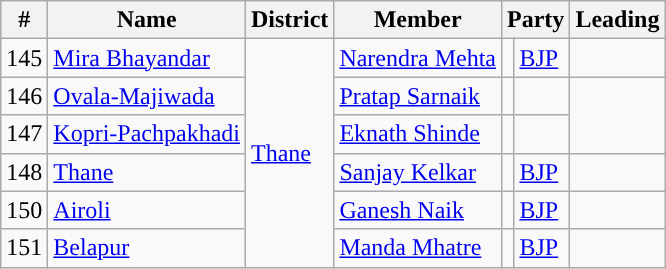<table class="wikitable">
<tr>
<th>#</th>
<th>Name</th>
<th>District</th>
<th>Member</th>
<th colspan="2">Party</th>
<th colspan=2>Leading<br></th>
</tr>
<tr>
<td>145</td>
<td><a href='#'>Mira Bhayandar</a></td>
<td rowspan="6"><a href='#'>Thane</a></td>
<td><a href='#'>Narendra Mehta</a></td>
<td style="background-color:"></td>
<td><a href='#'>BJP</a></td>
<td></td>
</tr>
<tr>
<td>146</td>
<td><a href='#'>Ovala-Majiwada</a></td>
<td><a href='#'>Pratap Sarnaik</a></td>
<td></td>
<td></td>
</tr>
<tr>
<td>147</td>
<td><a href='#'>Kopri-Pachpakhadi</a></td>
<td><a href='#'>Eknath Shinde</a></td>
<td></td>
<td></td>
</tr>
<tr>
<td>148</td>
<td><a href='#'>Thane</a></td>
<td><a href='#'>Sanjay Kelkar</a></td>
<td></td>
<td><a href='#'>BJP</a></td>
<td></td>
</tr>
<tr>
<td>150</td>
<td><a href='#'>Airoli</a></td>
<td><a href='#'>Ganesh Naik</a></td>
<td></td>
<td><a href='#'>BJP</a></td>
<td></td>
</tr>
<tr>
<td>151</td>
<td><a href='#'>Belapur</a></td>
<td><a href='#'>Manda Mhatre</a></td>
<td></td>
<td><a href='#'>BJP</a></td>
<td></td>
</tr>
</table>
